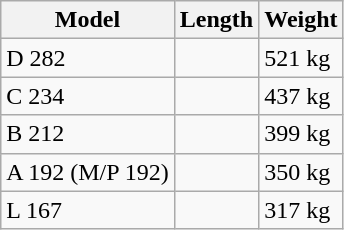<table class="wikitable">
<tr>
<th>Model</th>
<th>Length</th>
<th>Weight</th>
</tr>
<tr>
<td>D 282</td>
<td></td>
<td>521 kg</td>
</tr>
<tr>
<td>C 234</td>
<td></td>
<td>437 kg</td>
</tr>
<tr>
<td>B 212</td>
<td></td>
<td>399 kg</td>
</tr>
<tr>
<td>A 192 (M/P 192)</td>
<td></td>
<td>350 kg</td>
</tr>
<tr>
<td>L 167</td>
<td></td>
<td>317 kg</td>
</tr>
</table>
